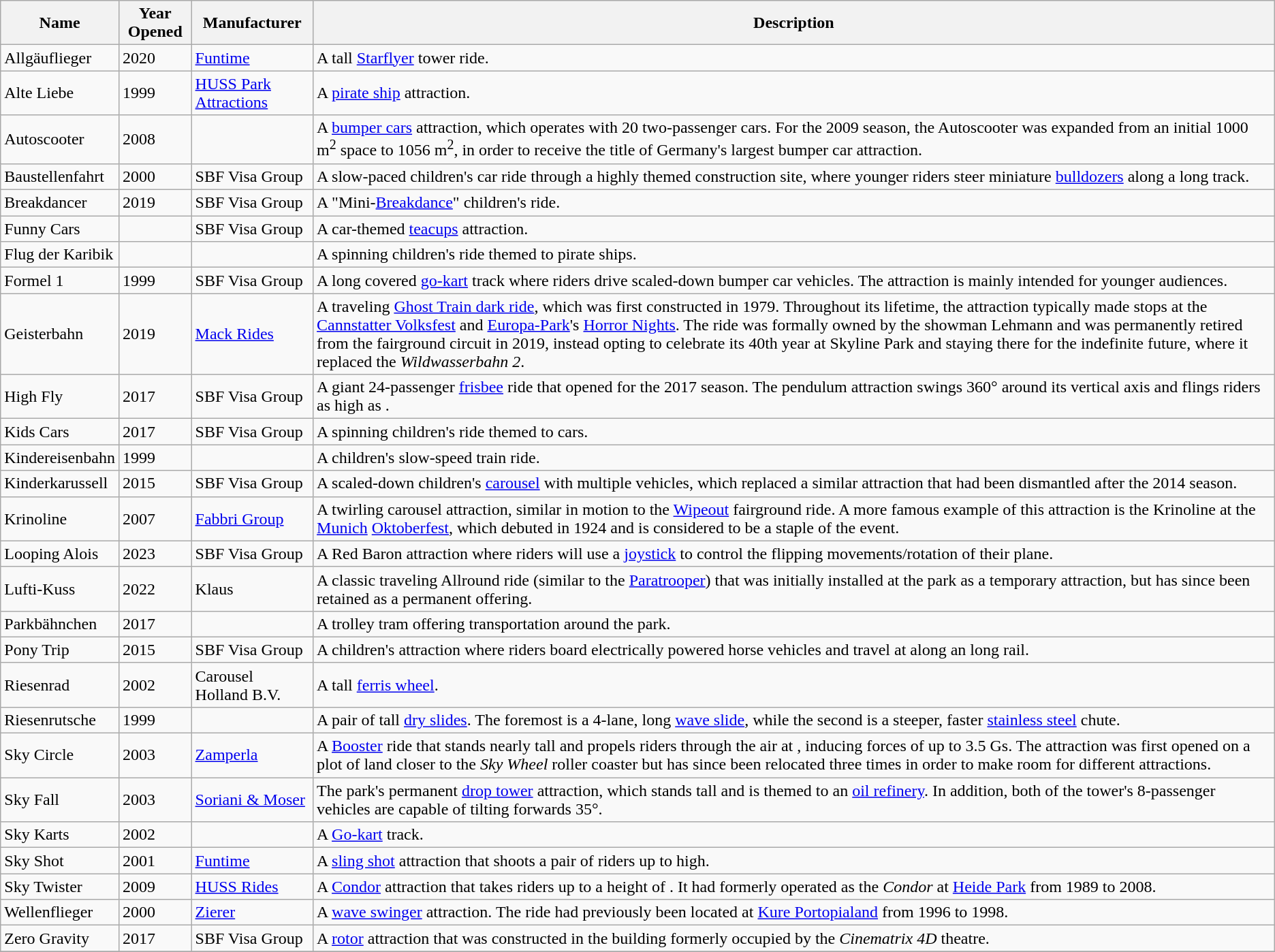<table class="wikitable sortable">
<tr>
<th>Name</th>
<th>Year Opened</th>
<th>Manufacturer</th>
<th>Description</th>
</tr>
<tr>
<td>Allgäuflieger</td>
<td>2020</td>
<td><a href='#'>Funtime</a></td>
<td>A  tall <a href='#'>Starflyer</a> tower ride.</td>
</tr>
<tr>
<td>Alte Liebe</td>
<td>1999</td>
<td><a href='#'>HUSS Park Attractions</a></td>
<td>A <a href='#'>pirate ship</a> attraction.</td>
</tr>
<tr>
<td>Autoscooter</td>
<td>2008</td>
<td></td>
<td>A <a href='#'>bumper cars</a> attraction, which operates with 20 two-passenger cars. For the 2009 season, the Autoscooter was expanded from an initial 1000 m<sup>2</sup> space to 1056 m<sup>2</sup>, in order to receive the title of Germany's largest bumper car attraction.</td>
</tr>
<tr>
<td>Baustellenfahrt</td>
<td>2000</td>
<td>SBF Visa Group</td>
<td>A slow-paced children's car ride through a highly themed construction site, where younger riders steer miniature <a href='#'>bulldozers</a> along a  long track.</td>
</tr>
<tr>
<td>Breakdancer</td>
<td>2019</td>
<td>SBF Visa Group</td>
<td>A "Mini-<a href='#'>Breakdance</a>" children's ride.</td>
</tr>
<tr>
<td>Funny Cars</td>
<td></td>
<td>SBF Visa Group</td>
<td>A car-themed <a href='#'>teacups</a> attraction.</td>
</tr>
<tr>
<td>Flug der Karibik</td>
<td></td>
<td></td>
<td>A spinning children's ride themed to pirate ships.</td>
</tr>
<tr>
<td>Formel 1</td>
<td>1999</td>
<td>SBF Visa Group</td>
<td>A  long covered <a href='#'>go-kart</a> track where riders drive scaled-down bumper car vehicles. The attraction is mainly intended for younger audiences.</td>
</tr>
<tr>
<td>Geisterbahn</td>
<td>2019</td>
<td><a href='#'>Mack Rides</a></td>
<td>A traveling <a href='#'>Ghost Train dark ride</a>, which was first constructed in 1979. Throughout its lifetime, the attraction typically made stops at the <a href='#'>Cannstatter Volksfest</a> and <a href='#'>Europa-Park</a>'s <a href='#'>Horror Nights</a>. The ride was formally owned by the showman Lehmann and was permanently retired from the fairground circuit in 2019, instead opting to celebrate its 40th year at Skyline Park and staying there for the indefinite future, where it replaced the <em>Wildwasserbahn 2</em>.</td>
</tr>
<tr>
<td>High Fly</td>
<td>2017</td>
<td>SBF Visa Group</td>
<td>A giant 24-passenger <a href='#'>frisbee</a> ride that opened for the 2017 season. The pendulum attraction swings 360° around its vertical axis and flings riders as high as .</td>
</tr>
<tr>
<td>Kids Cars</td>
<td>2017</td>
<td>SBF Visa Group</td>
<td>A spinning children's ride themed to cars.</td>
</tr>
<tr>
<td>Kindereisenbahn</td>
<td>1999</td>
<td></td>
<td>A children's slow-speed train ride.</td>
</tr>
<tr>
<td>Kinderkarussell</td>
<td>2015</td>
<td>SBF Visa Group</td>
<td>A scaled-down children's <a href='#'>carousel</a> with multiple vehicles, which replaced a similar attraction that had been dismantled after the 2014 season.</td>
</tr>
<tr>
<td>Krinoline</td>
<td>2007</td>
<td><a href='#'>Fabbri Group</a></td>
<td>A twirling carousel attraction, similar in motion to the <a href='#'>Wipeout</a> fairground ride. A more famous example of this attraction is the Krinoline at the <a href='#'>Munich</a> <a href='#'>Oktoberfest</a>, which debuted in 1924 and is considered to be a staple of the event.</td>
</tr>
<tr>
<td>Looping Alois</td>
<td>2023</td>
<td>SBF Visa Group</td>
<td>A Red Baron attraction where riders will use a <a href='#'>joystick</a> to control the flipping movements/rotation of their plane.</td>
</tr>
<tr>
<td>Lufti-Kuss</td>
<td>2022</td>
<td>Klaus</td>
<td>A classic traveling Allround ride (similar to the <a href='#'>Paratrooper</a>) that was initially installed at the park as a temporary attraction, but has since been retained as a permanent offering.</td>
</tr>
<tr>
<td>Parkbähnchen</td>
<td>2017</td>
<td></td>
<td>A trolley tram offering transportation around the park.</td>
</tr>
<tr>
<td>Pony Trip</td>
<td>2015</td>
<td>SBF Visa Group</td>
<td>A children's attraction where riders board electrically powered horse vehicles and travel at  along an  long rail.</td>
</tr>
<tr>
<td>Riesenrad</td>
<td>2002</td>
<td>Carousel Holland B.V.</td>
<td>A  tall <a href='#'>ferris wheel</a>.</td>
</tr>
<tr>
<td>Riesenrutsche</td>
<td>1999</td>
<td></td>
<td>A pair of  tall <a href='#'>dry slides</a>. The foremost is a 4-lane,  long <a href='#'>wave slide</a>, while the second is a steeper, faster <a href='#'>stainless steel</a> chute.</td>
</tr>
<tr>
<td>Sky Circle</td>
<td>2003</td>
<td><a href='#'>Zamperla</a></td>
<td>A <a href='#'>Booster</a> ride that stands nearly  tall and propels riders through the air at , inducing forces of up to 3.5 Gs. The attraction was first opened on a plot of land closer to the <em>Sky Wheel</em> roller coaster but has since been relocated three times in order to make room for different attractions.</td>
</tr>
<tr>
<td>Sky Fall</td>
<td>2003</td>
<td><a href='#'>Soriani & Moser</a></td>
<td>The park's permanent <a href='#'>drop tower</a> attraction, which stands  tall and is themed to an <a href='#'>oil refinery</a>. In addition, both of the tower's 8-passenger vehicles are capable of tilting forwards 35°.</td>
</tr>
<tr>
<td>Sky Karts</td>
<td>2002</td>
<td></td>
<td>A  <a href='#'>Go-kart</a> track.</td>
</tr>
<tr>
<td>Sky Shot</td>
<td>2001</td>
<td><a href='#'>Funtime</a></td>
<td>A <a href='#'>sling shot</a> attraction that shoots a pair of riders up to  high.</td>
</tr>
<tr>
<td>Sky Twister</td>
<td>2009</td>
<td><a href='#'>HUSS Rides</a></td>
<td>A <a href='#'>Condor</a> attraction that takes riders up to a height of . It had formerly operated as the <em>Condor</em> at <a href='#'>Heide Park</a> from 1989 to 2008.</td>
</tr>
<tr>
<td>Wellenflieger</td>
<td>2000</td>
<td><a href='#'>Zierer</a></td>
<td>A <a href='#'>wave swinger</a> attraction. The ride had previously been located at <a href='#'>Kure Portopialand</a> from 1996 to 1998.</td>
</tr>
<tr>
<td>Zero Gravity</td>
<td>2017</td>
<td>SBF Visa Group</td>
<td>A <a href='#'>rotor</a> attraction that was constructed in the building formerly occupied by the <em>Cinematrix 4D</em> theatre.</td>
</tr>
<tr>
</tr>
</table>
